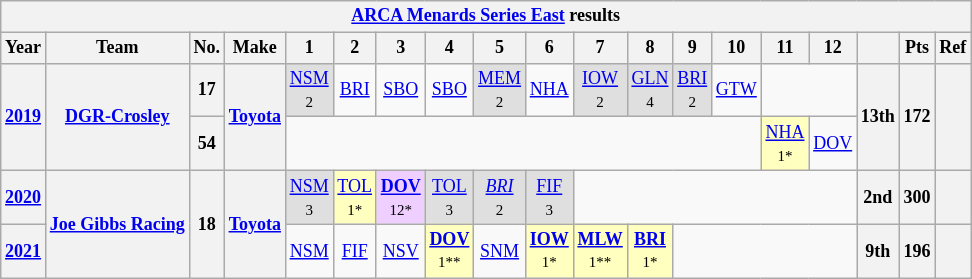<table class="wikitable" style="text-align:center; font-size:75%">
<tr>
<th colspan=19><a href='#'>ARCA Menards Series East</a> results</th>
</tr>
<tr>
<th>Year</th>
<th>Team</th>
<th>No.</th>
<th>Make</th>
<th>1</th>
<th>2</th>
<th>3</th>
<th>4</th>
<th>5</th>
<th>6</th>
<th>7</th>
<th>8</th>
<th>9</th>
<th>10</th>
<th>11</th>
<th>12</th>
<th></th>
<th>Pts</th>
<th>Ref</th>
</tr>
<tr>
<th rowspan=2><a href='#'>2019</a></th>
<th rowspan=2><a href='#'>DGR-Crosley</a></th>
<th>17</th>
<th rowspan=2><a href='#'>Toyota</a></th>
<td style="background:#DFDFDF;"><a href='#'>NSM</a><br><small>2</small></td>
<td><a href='#'>BRI</a></td>
<td><a href='#'>SBO</a></td>
<td><a href='#'>SBO</a></td>
<td style="background:#DFDFDF;"><a href='#'>MEM</a><br><small>2</small></td>
<td><a href='#'>NHA</a></td>
<td style="background:#DFDFDF;"><a href='#'>IOW</a><br><small>2</small></td>
<td style="background:#DFDFDF;"><a href='#'>GLN</a><br><small>4</small></td>
<td style="background:#DFDFDF;"><a href='#'>BRI</a><br><small>2</small></td>
<td><a href='#'>GTW</a></td>
<td colspan=2></td>
<th rowspan=2>13th</th>
<th rowspan=2>172</th>
<th rowspan=2></th>
</tr>
<tr>
<th>54</th>
<td colspan=10></td>
<td style="background:#FFFFBF;"><a href='#'>NHA</a><br><small>1*</small></td>
<td><a href='#'>DOV</a></td>
</tr>
<tr>
<th><a href='#'>2020</a></th>
<th rowspan=2><a href='#'>Joe Gibbs Racing</a></th>
<th rowspan=2>18</th>
<th rowspan=2><a href='#'>Toyota</a></th>
<td style="background:#DFDFDF;"><a href='#'>NSM</a><br><small>3</small></td>
<td style="background:#FFFFBF;"><a href='#'>TOL</a><br><small>1*</small></td>
<td style="background:#EFCFFF;"><strong><a href='#'>DOV</a></strong><br><small>12*</small></td>
<td style="background:#DFDFDF;"><a href='#'>TOL</a><br><small>3</small></td>
<td style="background:#DFDFDF;"><em><a href='#'>BRI</a></em><br><small>2</small></td>
<td style="background:#DFDFDF;"><a href='#'>FIF</a><br><small>3</small></td>
<td colspan=6></td>
<th>2nd</th>
<th>300</th>
<th></th>
</tr>
<tr>
<th><a href='#'>2021</a></th>
<td><a href='#'>NSM</a></td>
<td><a href='#'>FIF</a></td>
<td><a href='#'>NSV</a></td>
<td style="background:#FFFFBF;"><strong><a href='#'>DOV</a></strong><br><small>1**</small></td>
<td><a href='#'>SNM</a></td>
<td style="background:#FFFFBF;"><strong><a href='#'>IOW</a></strong><br><small>1*</small></td>
<td style="background:#FFFFBF;"><strong><a href='#'>MLW</a></strong><br><small>1**</small></td>
<td style="background:#FFFFBF;"><strong><a href='#'>BRI</a></strong><br><small>1*</small></td>
<td colspan=4></td>
<th>9th</th>
<th>196</th>
<th></th>
</tr>
</table>
